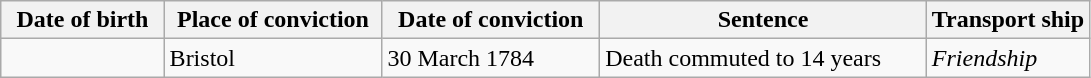<table class="wikitable sortable plainrowheaders" style="width=1024px;">
<tr>
<th style="width: 15%;">Date of birth</th>
<th style="width: 20%;">Place of conviction</th>
<th style="width: 20%;">Date of conviction</th>
<th style="width: 30%;">Sentence</th>
<th style="width: 15%;">Transport ship</th>
</tr>
<tr>
<td></td>
<td>Bristol</td>
<td>30 March 1784</td>
<td>Death commuted to 14 years</td>
<td><em>Friendship</em></td>
</tr>
</table>
